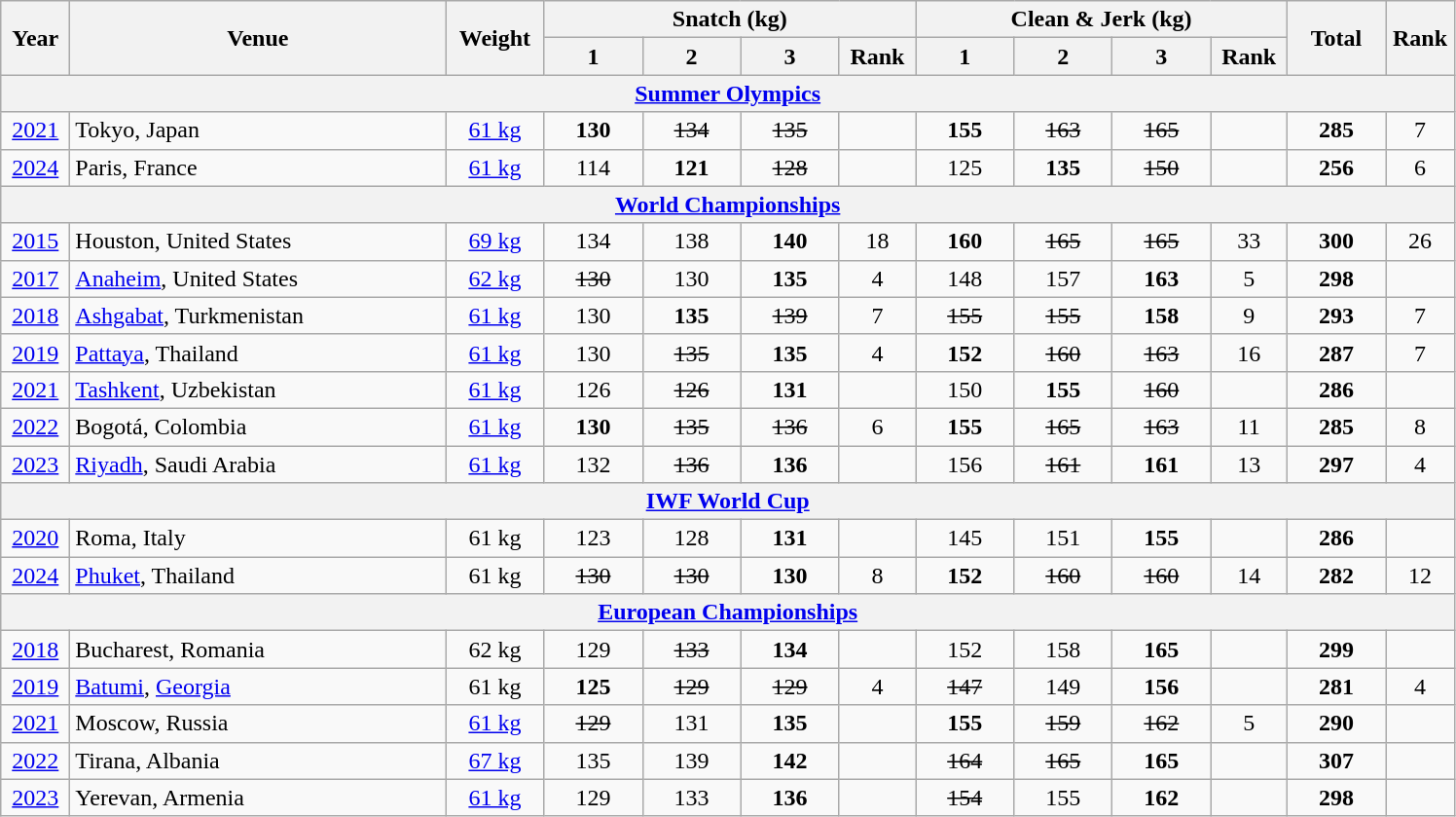<table class="wikitable" style="text-align:center;">
<tr>
<th rowspan=2 width=40>Year</th>
<th rowspan=2 width=250>Venue</th>
<th rowspan=2 width=60>Weight</th>
<th colspan=4>Snatch (kg)</th>
<th colspan=4>Clean & Jerk (kg)</th>
<th rowspan=2 width=60>Total</th>
<th rowspan=2 width=40>Rank</th>
</tr>
<tr>
<th width=60>1</th>
<th width=60>2</th>
<th width=60>3</th>
<th width=45>Rank</th>
<th width=60>1</th>
<th width=60>2</th>
<th width=60>3</th>
<th width=45>Rank</th>
</tr>
<tr>
<th colspan=13><a href='#'>Summer Olympics</a></th>
</tr>
<tr>
<td><a href='#'>2021</a></td>
<td align=left> Tokyo, Japan</td>
<td><a href='#'>61 kg</a></td>
<td><strong>130</strong></td>
<td><s>134</s></td>
<td><s>135</s></td>
<td></td>
<td><strong>155</strong></td>
<td><s>163</s></td>
<td><s>165</s></td>
<td></td>
<td><strong>285</strong></td>
<td>7</td>
</tr>
<tr>
<td><a href='#'>2024</a></td>
<td align=left> Paris, France</td>
<td><a href='#'>61 kg</a></td>
<td>114</td>
<td><strong>121</strong></td>
<td><s>128</s></td>
<td></td>
<td>125</td>
<td><strong>135</strong></td>
<td><s>150</s></td>
<td></td>
<td><strong>256</strong></td>
<td>6</td>
</tr>
<tr>
<th colspan=13><a href='#'>World Championships</a></th>
</tr>
<tr>
<td><a href='#'>2015</a></td>
<td align=left> Houston, United States</td>
<td><a href='#'>69 kg</a></td>
<td>134</td>
<td>138</td>
<td><strong>140</strong></td>
<td>18</td>
<td><strong>160</strong></td>
<td><s>165</s></td>
<td><s>165</s></td>
<td>33</td>
<td><strong>300</strong></td>
<td>26</td>
</tr>
<tr>
<td><a href='#'>2017</a></td>
<td align=left> <a href='#'>Anaheim</a>, United States</td>
<td><a href='#'>62 kg</a></td>
<td><s>130</s></td>
<td>130</td>
<td><strong>135</strong></td>
<td>4</td>
<td>148</td>
<td>157</td>
<td><strong>163</strong></td>
<td>5</td>
<td><strong>298</strong></td>
<td></td>
</tr>
<tr>
<td><a href='#'>2018</a></td>
<td align=left> <a href='#'>Ashgabat</a>, Turkmenistan</td>
<td><a href='#'>61 kg</a></td>
<td>130</td>
<td><strong>135</strong></td>
<td><s>139</s></td>
<td>7</td>
<td><s>155</s></td>
<td><s>155</s></td>
<td><strong>158</strong></td>
<td>9</td>
<td><strong>293</strong></td>
<td>7</td>
</tr>
<tr>
<td><a href='#'>2019</a></td>
<td align=left> <a href='#'>Pattaya</a>, Thailand</td>
<td><a href='#'>61 kg</a></td>
<td>130</td>
<td><s>135</s></td>
<td><strong>135</strong></td>
<td>4</td>
<td><strong>152</strong></td>
<td><s>160</s></td>
<td><s>163</s></td>
<td>16</td>
<td><strong>287</strong></td>
<td>7</td>
</tr>
<tr>
<td><a href='#'>2021</a></td>
<td align=left> <a href='#'>Tashkent</a>, Uzbekistan</td>
<td><a href='#'>61 kg</a></td>
<td>126</td>
<td><s>126</s></td>
<td><strong>131</strong></td>
<td></td>
<td>150</td>
<td><strong>155</strong></td>
<td><s>160</s></td>
<td></td>
<td><strong>286</strong></td>
<td></td>
</tr>
<tr>
<td><a href='#'>2022</a></td>
<td align=left> Bogotá, Colombia</td>
<td><a href='#'>61 kg</a></td>
<td><strong>130</strong></td>
<td><s>135</s></td>
<td><s>136</s></td>
<td>6</td>
<td><strong>155</strong></td>
<td><s>165</s></td>
<td><s>163</s></td>
<td>11</td>
<td><strong>285</strong></td>
<td>8</td>
</tr>
<tr>
<td><a href='#'>2023</a></td>
<td align=left> <a href='#'>Riyadh</a>, Saudi Arabia</td>
<td><a href='#'>61 kg</a></td>
<td>132</td>
<td><s>136</s></td>
<td><strong>136</strong></td>
<td></td>
<td>156</td>
<td><s>161</s></td>
<td><strong>161</strong></td>
<td>13</td>
<td><strong>297</strong></td>
<td>4</td>
</tr>
<tr>
<th colspan=13><a href='#'>IWF World Cup</a></th>
</tr>
<tr>
<td><a href='#'>2020</a></td>
<td align=left> Roma, Italy</td>
<td>61 kg</td>
<td>123</td>
<td>128</td>
<td><strong>131</strong></td>
<td></td>
<td>145</td>
<td>151</td>
<td><strong>155</strong></td>
<td></td>
<td><strong>286</strong></td>
<td></td>
</tr>
<tr>
<td><a href='#'>2024</a></td>
<td align=left> <a href='#'>Phuket</a>, Thailand</td>
<td>61 kg</td>
<td><s>130</s></td>
<td><s>130</s></td>
<td><strong>130</strong></td>
<td>8</td>
<td><strong>152</strong></td>
<td><s>160</s></td>
<td><s>160</s></td>
<td>14</td>
<td><strong>282</strong></td>
<td>12</td>
</tr>
<tr>
<th colspan=13><a href='#'>European Championships</a></th>
</tr>
<tr>
<td><a href='#'>2018</a></td>
<td align=left> Bucharest, Romania</td>
<td>62 kg</td>
<td>129</td>
<td><s>133</s></td>
<td><strong>134</strong></td>
<td></td>
<td>152</td>
<td>158</td>
<td><strong>165</strong></td>
<td></td>
<td><strong>299</strong></td>
<td></td>
</tr>
<tr>
<td><a href='#'>2019</a></td>
<td align=left> <a href='#'>Batumi</a>, <a href='#'>Georgia</a></td>
<td>61 kg</td>
<td><strong>125</strong></td>
<td><s>129</s></td>
<td><s>129</s></td>
<td>4</td>
<td><s>147</s></td>
<td>149</td>
<td><strong>156</strong></td>
<td></td>
<td><strong>281</strong></td>
<td>4</td>
</tr>
<tr>
<td><a href='#'>2021</a></td>
<td align=left> Moscow, Russia</td>
<td><a href='#'>61 kg</a></td>
<td><s>129</s></td>
<td>131</td>
<td><strong>135</strong></td>
<td></td>
<td><strong>155</strong></td>
<td><s>159</s></td>
<td><s>162</s></td>
<td>5</td>
<td><strong>290</strong></td>
<td></td>
</tr>
<tr>
<td><a href='#'>2022</a></td>
<td align=left> Tirana, Albania</td>
<td><a href='#'>67 kg</a></td>
<td>135</td>
<td>139</td>
<td><strong>142</strong></td>
<td></td>
<td><s>164</s></td>
<td><s>165</s></td>
<td><strong>165</strong></td>
<td></td>
<td><strong>307</strong></td>
<td></td>
</tr>
<tr>
<td><a href='#'>2023</a></td>
<td align=left> Yerevan, Armenia</td>
<td><a href='#'>61 kg</a></td>
<td>129</td>
<td>133</td>
<td><strong>136</strong></td>
<td></td>
<td><s>154</s></td>
<td>155</td>
<td><strong>162</strong></td>
<td></td>
<td><strong>298</strong></td>
<td></td>
</tr>
</table>
